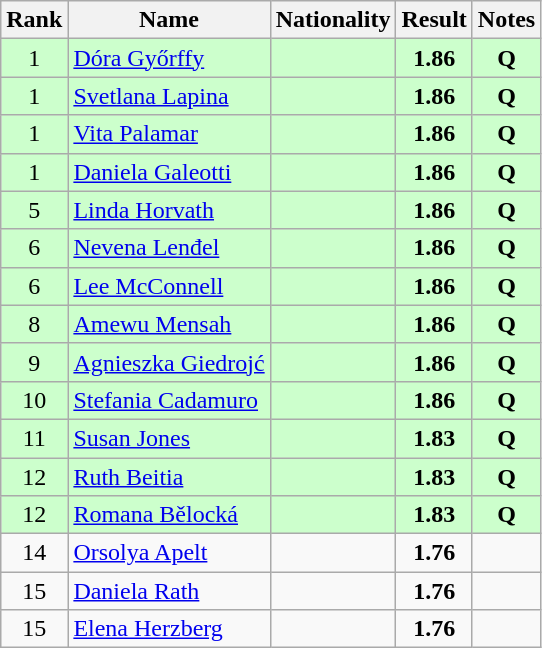<table class="wikitable sortable" style="text-align:center">
<tr>
<th>Rank</th>
<th>Name</th>
<th>Nationality</th>
<th>Result</th>
<th>Notes</th>
</tr>
<tr bgcolor=ccffcc>
<td>1</td>
<td align=left><a href='#'>Dóra Győrffy</a></td>
<td align=left></td>
<td><strong>1.86</strong></td>
<td><strong>Q</strong></td>
</tr>
<tr bgcolor=ccffcc>
<td>1</td>
<td align=left><a href='#'>Svetlana Lapina</a></td>
<td align=left></td>
<td><strong>1.86</strong></td>
<td><strong>Q</strong></td>
</tr>
<tr bgcolor=ccffcc>
<td>1</td>
<td align=left><a href='#'>Vita Palamar</a></td>
<td align=left></td>
<td><strong>1.86</strong></td>
<td><strong>Q</strong></td>
</tr>
<tr bgcolor=ccffcc>
<td>1</td>
<td align=left><a href='#'>Daniela Galeotti</a></td>
<td align=left></td>
<td><strong>1.86</strong></td>
<td><strong>Q</strong></td>
</tr>
<tr bgcolor=ccffcc>
<td>5</td>
<td align=left><a href='#'>Linda Horvath</a></td>
<td align=left></td>
<td><strong>1.86</strong></td>
<td><strong>Q</strong></td>
</tr>
<tr bgcolor=ccffcc>
<td>6</td>
<td align=left><a href='#'>Nevena Lenđel</a></td>
<td align=left></td>
<td><strong>1.86</strong></td>
<td><strong>Q</strong></td>
</tr>
<tr bgcolor=ccffcc>
<td>6</td>
<td align=left><a href='#'>Lee McConnell</a></td>
<td align=left></td>
<td><strong>1.86</strong></td>
<td><strong>Q</strong></td>
</tr>
<tr bgcolor=ccffcc>
<td>8</td>
<td align=left><a href='#'>Amewu Mensah</a></td>
<td align=left></td>
<td><strong>1.86</strong></td>
<td><strong>Q</strong></td>
</tr>
<tr bgcolor=ccffcc>
<td>9</td>
<td align=left><a href='#'>Agnieszka Giedrojć</a></td>
<td align=left></td>
<td><strong>1.86</strong></td>
<td><strong>Q</strong></td>
</tr>
<tr bgcolor=ccffcc>
<td>10</td>
<td align=left><a href='#'>Stefania Cadamuro</a></td>
<td align=left></td>
<td><strong>1.86</strong></td>
<td><strong>Q</strong></td>
</tr>
<tr bgcolor=ccffcc>
<td>11</td>
<td align=left><a href='#'>Susan Jones</a></td>
<td align=left></td>
<td><strong>1.83</strong></td>
<td><strong>Q</strong></td>
</tr>
<tr bgcolor=ccffcc>
<td>12</td>
<td align=left><a href='#'>Ruth Beitia</a></td>
<td align=left></td>
<td><strong>1.83</strong></td>
<td><strong>Q</strong></td>
</tr>
<tr bgcolor=ccffcc>
<td>12</td>
<td align=left><a href='#'>Romana Bělocká</a></td>
<td align=left></td>
<td><strong>1.83</strong></td>
<td><strong>Q</strong></td>
</tr>
<tr>
<td>14</td>
<td align=left><a href='#'>Orsolya Apelt</a></td>
<td align=left></td>
<td><strong>1.76</strong></td>
<td></td>
</tr>
<tr>
<td>15</td>
<td align=left><a href='#'>Daniela Rath</a></td>
<td align=left></td>
<td><strong>1.76</strong></td>
<td></td>
</tr>
<tr>
<td>15</td>
<td align=left><a href='#'>Elena Herzberg</a></td>
<td align=left></td>
<td><strong>1.76</strong></td>
<td></td>
</tr>
</table>
